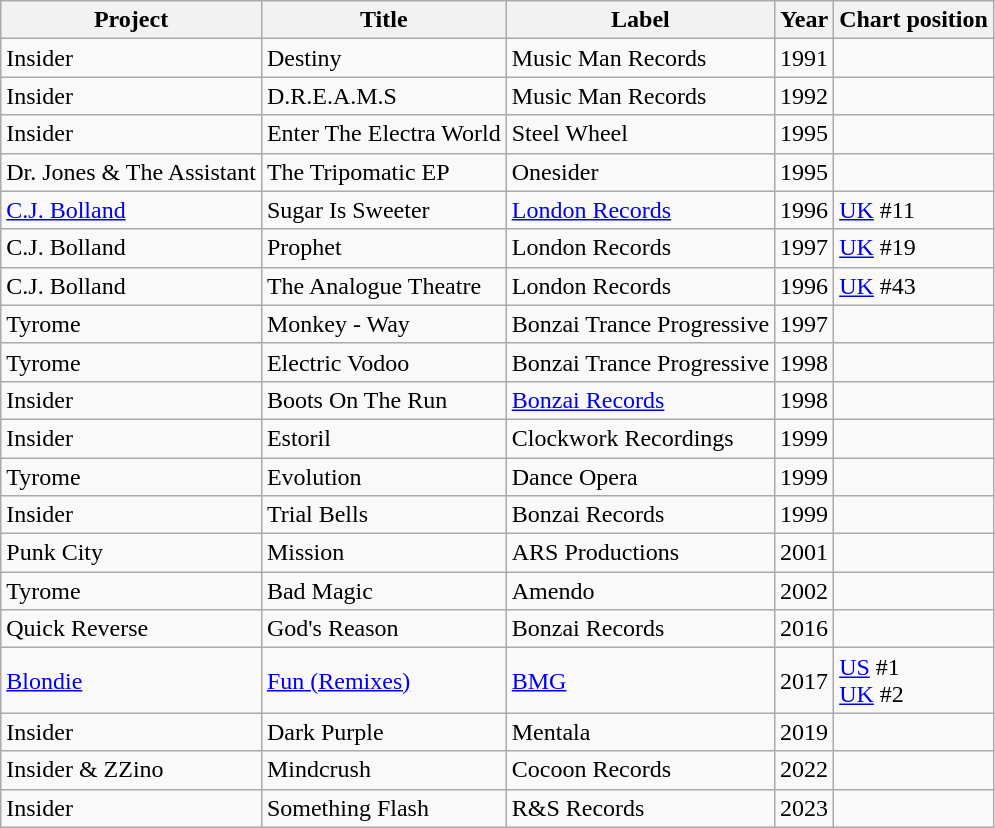<table class="wikitable sortable">
<tr>
<th>Project</th>
<th>Title</th>
<th>Label</th>
<th>Year</th>
<th>Chart position</th>
</tr>
<tr>
<td>Insider</td>
<td>Destiny</td>
<td>Music Man Records</td>
<td>1991</td>
<td></td>
</tr>
<tr>
<td>Insider</td>
<td>D.R.E.A.M.S</td>
<td>Music Man Records</td>
<td>1992</td>
<td></td>
</tr>
<tr>
<td>Insider</td>
<td>Enter The Electra World</td>
<td>Steel Wheel</td>
<td>1995</td>
<td></td>
</tr>
<tr>
<td>Dr. Jones & The Assistant</td>
<td>The Tripomatic EP</td>
<td>Onesider</td>
<td>1995</td>
<td></td>
</tr>
<tr>
<td><a href='#'>C.J. Bolland</a></td>
<td>Sugar Is Sweeter</td>
<td><a href='#'>London Records</a></td>
<td>1996</td>
<td><a href='#'>UK</a> #11</td>
</tr>
<tr>
<td>C.J. Bolland</td>
<td>Prophet</td>
<td>London Records</td>
<td>1997</td>
<td><a href='#'>UK</a> #19</td>
</tr>
<tr>
<td>C.J. Bolland</td>
<td>The Analogue Theatre</td>
<td>London Records</td>
<td>1996</td>
<td><a href='#'>UK</a> #43</td>
</tr>
<tr>
<td>Tyrome</td>
<td>Monkey - Way</td>
<td>Bonzai Trance Progressive</td>
<td>1997</td>
<td></td>
</tr>
<tr>
<td>Tyrome</td>
<td>Electric Vodoo</td>
<td>Bonzai Trance Progressive</td>
<td>1998</td>
<td></td>
</tr>
<tr>
<td>Insider</td>
<td>Boots On The Run</td>
<td><a href='#'>Bonzai Records</a></td>
<td>1998</td>
<td></td>
</tr>
<tr>
<td>Insider</td>
<td>Estoril</td>
<td>Clockwork Recordings</td>
<td>1999</td>
<td></td>
</tr>
<tr>
<td>Tyrome</td>
<td>Evolution</td>
<td>Dance Opera</td>
<td>1999</td>
<td></td>
</tr>
<tr>
<td>Insider</td>
<td>Trial Bells</td>
<td>Bonzai Records</td>
<td>1999</td>
<td></td>
</tr>
<tr>
<td>Punk City</td>
<td>Mission</td>
<td>ARS Productions</td>
<td>2001</td>
<td></td>
</tr>
<tr>
<td>Tyrome</td>
<td>Bad Magic</td>
<td>Amendo</td>
<td>2002</td>
<td></td>
</tr>
<tr>
<td>Quick Reverse</td>
<td>God's Reason</td>
<td>Bonzai Records</td>
<td>2016</td>
<td></td>
</tr>
<tr>
<td><a href='#'>Blondie</a></td>
<td><a href='#'>Fun (Remixes)</a></td>
<td><a href='#'>BMG</a></td>
<td>2017</td>
<td><a href='#'>US</a> #1<br><a href='#'>UK</a> #2</td>
</tr>
<tr>
<td>Insider</td>
<td>Dark Purple</td>
<td>Mentala</td>
<td>2019</td>
<td></td>
</tr>
<tr>
<td>Insider & ZZino</td>
<td>Mindcrush</td>
<td>Cocoon Records</td>
<td>2022</td>
<td></td>
</tr>
<tr>
<td>Insider</td>
<td>Something Flash</td>
<td>R&S Records</td>
<td>2023</td>
<td></td>
</tr>
</table>
